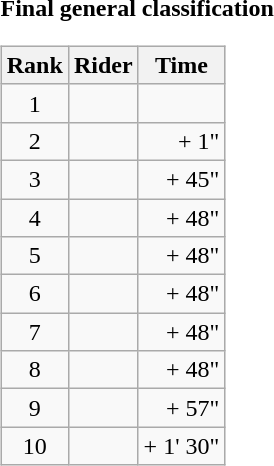<table>
<tr>
<td><strong>Final general classification</strong><br><table class="wikitable">
<tr>
<th scope="col">Rank</th>
<th scope="col">Rider</th>
<th scope="col">Time</th>
</tr>
<tr>
<td style="text-align:center;">1</td>
<td></td>
<td style="text-align:right;"></td>
</tr>
<tr>
<td style="text-align:center;">2</td>
<td></td>
<td style="text-align:right;">+ 1"</td>
</tr>
<tr>
<td style="text-align:center;">3</td>
<td></td>
<td style="text-align:right;">+ 45"</td>
</tr>
<tr>
<td style="text-align:center;">4</td>
<td></td>
<td style="text-align:right;">+ 48"</td>
</tr>
<tr>
<td style="text-align:center;">5</td>
<td></td>
<td style="text-align:right;">+ 48"</td>
</tr>
<tr>
<td style="text-align:center;">6</td>
<td></td>
<td style="text-align:right;">+ 48"</td>
</tr>
<tr>
<td style="text-align:center;">7</td>
<td></td>
<td style="text-align:right;">+ 48"</td>
</tr>
<tr>
<td style="text-align:center;">8</td>
<td></td>
<td style="text-align:right;">+ 48"</td>
</tr>
<tr>
<td style="text-align:center;">9</td>
<td></td>
<td style="text-align:right;">+ 57"</td>
</tr>
<tr>
<td style="text-align:center;">10</td>
<td></td>
<td style="text-align:right;">+ 1' 30"</td>
</tr>
</table>
</td>
</tr>
</table>
